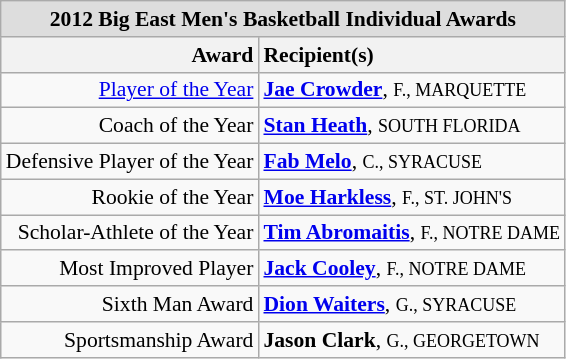<table class="wikitable" style="white-space:nowrap; font-size:90%;">
<tr>
<td colspan="7" style="text-align:center; background:#ddd;"><strong>2012 Big East Men's Basketball Individual Awards</strong></td>
</tr>
<tr>
<th style="text-align:right;">Award</th>
<th style="text-align:left;">Recipient(s)</th>
</tr>
<tr>
<td style="text-align:right;"><a href='#'>Player of the Year</a></td>
<td style="text-align:left;"><strong><a href='#'>Jae Crowder</a></strong>, <small>F., MARQUETTE</small><br></td>
</tr>
<tr>
<td style="text-align:right;">Coach of the Year</td>
<td style="text-align:left;"><strong><a href='#'>Stan Heath</a></strong>, <small>SOUTH FLORIDA</small><br></td>
</tr>
<tr>
<td style="text-align:right;">Defensive Player of the Year</td>
<td style="text-align:left;"><strong><a href='#'>Fab Melo</a></strong>, <small>C., SYRACUSE</small><br></td>
</tr>
<tr>
<td style="text-align:right;">Rookie of the Year</td>
<td style="text-align:left;"><strong><a href='#'>Moe Harkless</a></strong>, <small>F., ST. JOHN'S</small><br></td>
</tr>
<tr>
<td style="text-align:right;">Scholar-Athlete of the Year</td>
<td style="text-align:left;"><strong><a href='#'>Tim Abromaitis</a></strong>, <small>F., NOTRE DAME</small><br></td>
</tr>
<tr>
<td style="text-align:right;">Most Improved Player</td>
<td style="text-align:left;"><strong><a href='#'>Jack Cooley</a></strong>, <small>F., NOTRE DAME</small><br></td>
</tr>
<tr>
<td style="text-align:right;">Sixth Man Award</td>
<td style="text-align:left;"><strong><a href='#'>Dion Waiters</a></strong>, <small>G., SYRACUSE</small><br></td>
</tr>
<tr>
<td style="text-align:right;">Sportsmanship Award</td>
<td style="text-align:left;"><strong>Jason Clark</strong>, <small>G., GEORGETOWN</small><br></td>
</tr>
</table>
